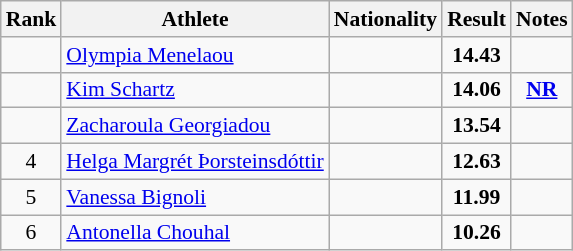<table class="wikitable sortable" style="text-align:center;font-size:90%">
<tr>
<th>Rank</th>
<th>Athlete</th>
<th>Nationality</th>
<th>Result</th>
<th>Notes</th>
</tr>
<tr>
<td></td>
<td align="left"><a href='#'>Olympia Menelaou</a></td>
<td align=left></td>
<td><strong>14.43</strong></td>
<td></td>
</tr>
<tr>
<td></td>
<td align="left"><a href='#'>Kim Schartz</a></td>
<td align=left></td>
<td><strong>14.06</strong></td>
<td><strong><a href='#'>NR</a></strong></td>
</tr>
<tr>
<td></td>
<td align="left"><a href='#'>Zacharoula Georgiadou</a></td>
<td align=left></td>
<td><strong>13.54</strong></td>
<td></td>
</tr>
<tr>
<td>4</td>
<td align="left"><a href='#'>Helga Margrét Þorsteinsdóttir</a></td>
<td align=left></td>
<td><strong>12.63</strong></td>
<td></td>
</tr>
<tr>
<td>5</td>
<td align="left"><a href='#'>Vanessa Bignoli</a></td>
<td align=left></td>
<td><strong>11.99</strong></td>
<td></td>
</tr>
<tr>
<td>6</td>
<td align="left"><a href='#'>Antonella Chouhal</a></td>
<td align=left></td>
<td><strong>10.26</strong></td>
<td></td>
</tr>
</table>
